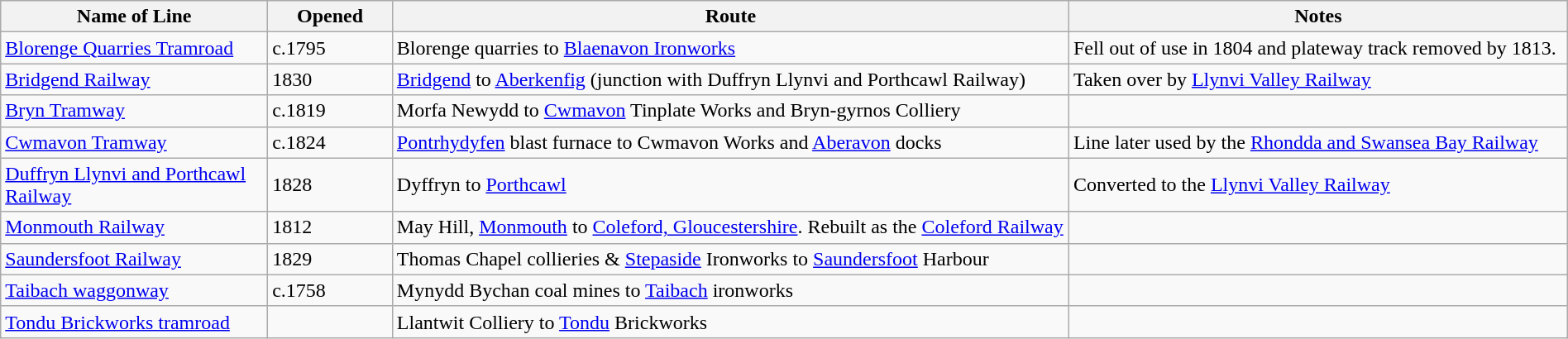<table class="wikitable" width="100%">
<tr>
<th width="15%">Name of Line</th>
<th width="7%">Opened</th>
<th width="38%">Route</th>
<th width="28%">Notes</th>
</tr>
<tr>
<td><a href='#'>Blorenge Quarries Tramroad</a></td>
<td>c.1795</td>
<td>Blorenge quarries to <a href='#'>Blaenavon Ironworks</a></td>
<td>Fell out of use in 1804 and plateway track removed by 1813.</td>
</tr>
<tr>
<td><a href='#'>Bridgend Railway</a></td>
<td>1830</td>
<td><a href='#'>Bridgend</a> to <a href='#'>Aberkenfig</a> (junction with Duffryn Llynvi and Porthcawl Railway)</td>
<td>Taken over by <a href='#'>Llynvi Valley Railway</a></td>
</tr>
<tr>
<td><a href='#'>Bryn Tramway</a></td>
<td>c.1819</td>
<td>Morfa Newydd to <a href='#'>Cwmavon</a> Tinplate Works and Bryn-gyrnos Colliery</td>
<td> </td>
</tr>
<tr>
<td><a href='#'>Cwmavon Tramway</a></td>
<td>c.1824</td>
<td><a href='#'>Pontrhydyfen</a> blast furnace to Cwmavon Works and <a href='#'>Aberavon</a> docks</td>
<td>Line later used by the <a href='#'>Rhondda and Swansea Bay Railway</a></td>
</tr>
<tr>
<td><a href='#'>Duffryn Llynvi and Porthcawl Railway</a></td>
<td>1828</td>
<td>Dyffryn to <a href='#'>Porthcawl</a></td>
<td>Converted to the <a href='#'>Llynvi Valley Railway</a></td>
</tr>
<tr>
<td><a href='#'>Monmouth Railway</a></td>
<td>1812</td>
<td>May Hill, <a href='#'>Monmouth</a> to <a href='#'>Coleford, Gloucestershire</a>. Rebuilt as the <a href='#'>Coleford Railway</a></td>
<td> </td>
</tr>
<tr>
<td><a href='#'>Saundersfoot Railway</a></td>
<td>1829</td>
<td>Thomas Chapel collieries & <a href='#'>Stepaside</a> Ironworks to <a href='#'>Saundersfoot</a> Harbour</td>
<td> </td>
</tr>
<tr>
<td><a href='#'>Taibach waggonway</a></td>
<td>c.1758</td>
<td>Mynydd Bychan coal mines to <a href='#'>Taibach</a> ironworks</td>
<td> </td>
</tr>
<tr>
<td><a href='#'>Tondu Brickworks tramroad</a></td>
<td> </td>
<td>Llantwit Colliery to <a href='#'>Tondu</a> Brickworks</td>
<td> </td>
</tr>
</table>
